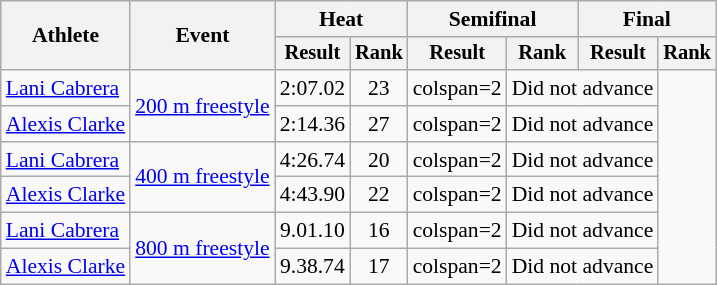<table class=wikitable style=font-size:90%>
<tr>
<th rowspan=2>Athlete</th>
<th rowspan=2>Event</th>
<th colspan=2>Heat</th>
<th colspan=2>Semifinal</th>
<th colspan=2>Final</th>
</tr>
<tr style=font-size:95%>
<th>Result</th>
<th>Rank</th>
<th>Result</th>
<th>Rank</th>
<th>Result</th>
<th>Rank</th>
</tr>
<tr align=center>
<td align=left><a href='#'>Lani Cabrera</a></td>
<td align=left rowspan=2><a href='#'>200 m freestyle</a></td>
<td>2:07.02</td>
<td>23</td>
<td>colspan=2 </td>
<td colspan=2>Did not advance</td>
</tr>
<tr align=center>
<td align=left><a href='#'>Alexis Clarke</a></td>
<td>2:14.36</td>
<td>27</td>
<td>colspan=2 </td>
<td colspan=2>Did not advance</td>
</tr>
<tr align=center>
<td align=left><a href='#'>Lani Cabrera</a></td>
<td align=left rowspan=2><a href='#'>400 m freestyle</a></td>
<td>4:26.74</td>
<td>20</td>
<td>colspan=2 </td>
<td colspan=2>Did not advance</td>
</tr>
<tr align=center>
<td align=left><a href='#'>Alexis Clarke</a></td>
<td>4:43.90</td>
<td>22</td>
<td>colspan=2 </td>
<td colspan=2>Did not advance</td>
</tr>
<tr align=center>
<td align=left><a href='#'>Lani Cabrera</a></td>
<td align=left rowspan=2><a href='#'>800 m freestyle</a></td>
<td>9.01.10</td>
<td>16</td>
<td>colspan=2 </td>
<td colspan=2>Did not advance</td>
</tr>
<tr align=center>
<td align=left><a href='#'>Alexis Clarke</a></td>
<td>9.38.74</td>
<td>17</td>
<td>colspan=2 </td>
<td colspan=2>Did not advance</td>
</tr>
</table>
